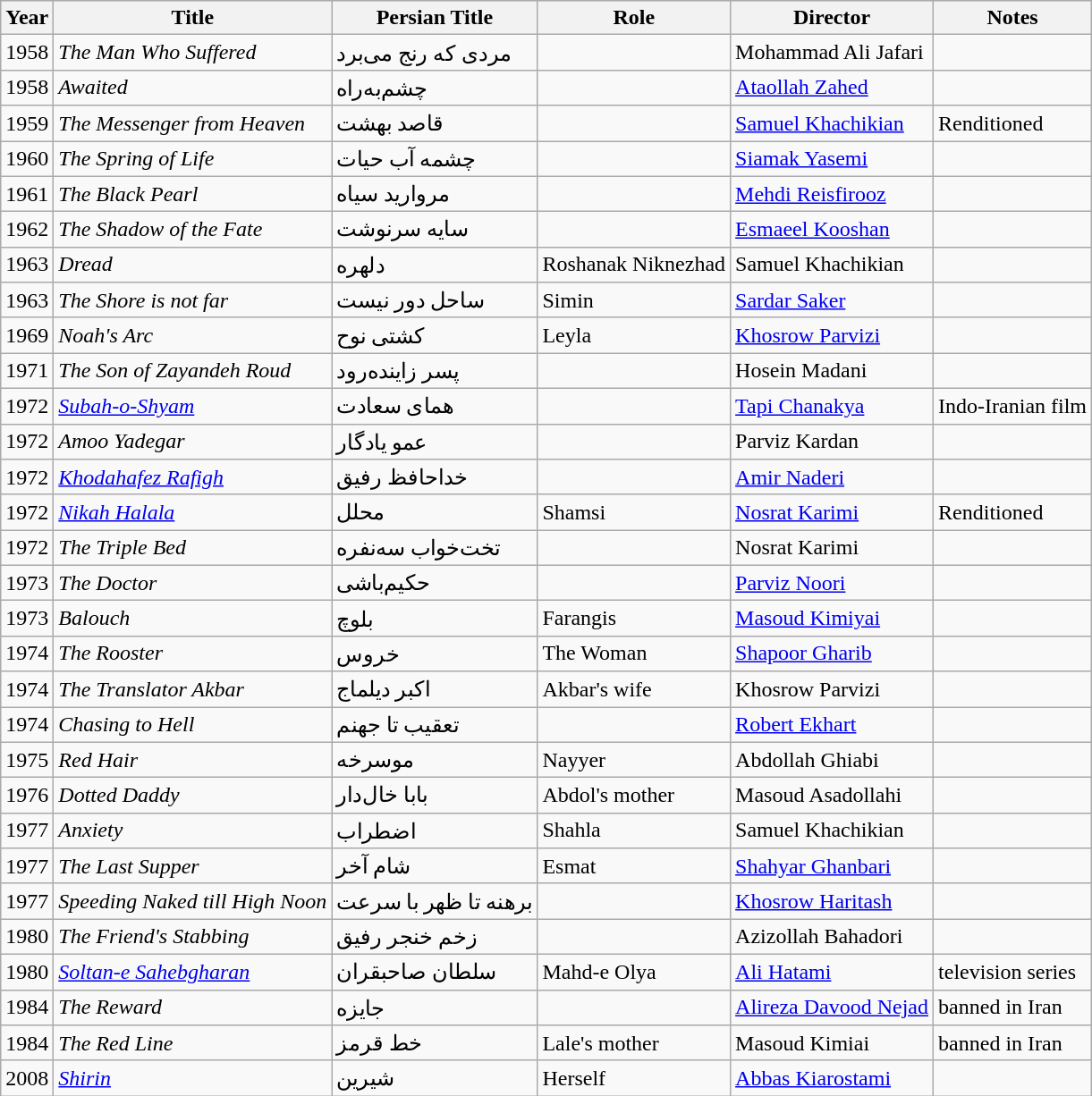<table class="wikitable sortable">
<tr>
<th>Year</th>
<th>Title</th>
<th>Persian Title</th>
<th>Role</th>
<th>Director</th>
<th class="unsortable">Notes</th>
</tr>
<tr>
<td>1958</td>
<td><em>The Man Who Suffered</em></td>
<td>مردی که رنج می‌برد</td>
<td></td>
<td>Mohammad Ali Jafari</td>
<td></td>
</tr>
<tr>
<td>1958</td>
<td><em>Awaited</em></td>
<td>چشم‌به‌راه</td>
<td></td>
<td><a href='#'>Ataollah Zahed</a></td>
<td></td>
</tr>
<tr>
<td>1959</td>
<td><em>The Messenger from Heaven</em></td>
<td>قاصد بهشت</td>
<td></td>
<td><a href='#'>Samuel Khachikian</a></td>
<td>Renditioned</td>
</tr>
<tr>
<td>1960</td>
<td><em>The Spring of Life</em></td>
<td>چشمه‌ آب حیات</td>
<td></td>
<td><a href='#'>Siamak Yasemi</a></td>
<td></td>
</tr>
<tr>
<td>1961</td>
<td><em>The Black Pearl</em></td>
<td>مروارید سیاه</td>
<td></td>
<td><a href='#'>Mehdi Reisfirooz</a></td>
<td></td>
</tr>
<tr>
<td>1962</td>
<td><em>The Shadow of the Fate</em></td>
<td>سایه‌ سرنوشت</td>
<td></td>
<td><a href='#'>Esmaeel Kooshan</a></td>
<td></td>
</tr>
<tr>
<td>1963</td>
<td><em>Dread</em></td>
<td>دلهره</td>
<td>Roshanak Niknezhad</td>
<td>Samuel Khachikian</td>
<td></td>
</tr>
<tr>
<td>1963</td>
<td><em>The Shore is not far</em></td>
<td>ساحل دور نیست</td>
<td>Simin</td>
<td><a href='#'>Sardar Saker</a></td>
<td></td>
</tr>
<tr>
<td>1969</td>
<td><em>Noah's Arc</em></td>
<td>کشتی نوح</td>
<td>Leyla</td>
<td><a href='#'>Khosrow Parvizi</a></td>
<td></td>
</tr>
<tr>
<td>1971</td>
<td><em>The Son of Zayandeh Roud</em></td>
<td>پسر زاینده‌رود</td>
<td></td>
<td>Hosein Madani</td>
<td></td>
</tr>
<tr>
<td>1972</td>
<td><em><a href='#'>Subah-o-Shyam</a></em></td>
<td>همای سعادت</td>
<td></td>
<td><a href='#'>Tapi Chanakya</a></td>
<td>Indo-Iranian film</td>
</tr>
<tr>
<td>1972</td>
<td><em>Amoo Yadegar</em></td>
<td>عمو یادگار</td>
<td></td>
<td>Parviz Kardan</td>
<td></td>
</tr>
<tr>
<td>1972</td>
<td><em><a href='#'>Khodahafez Rafigh</a></em></td>
<td>خداحافظ رفیق</td>
<td></td>
<td><a href='#'>Amir Naderi</a></td>
<td></td>
</tr>
<tr>
<td>1972</td>
<td><em><a href='#'>Nikah Halala</a></em></td>
<td>محلل</td>
<td>Shamsi</td>
<td><a href='#'>Nosrat Karimi</a></td>
<td>Renditioned</td>
</tr>
<tr>
<td>1972</td>
<td><em>The Triple Bed</em></td>
<td>تخت‌خواب سه‌نفره</td>
<td></td>
<td>Nosrat Karimi</td>
<td></td>
</tr>
<tr>
<td>1973</td>
<td><em>The Doctor</em></td>
<td>حکیم‌باشی</td>
<td></td>
<td><a href='#'>Parviz Noori</a></td>
<td></td>
</tr>
<tr>
<td>1973</td>
<td><em>Balouch</em></td>
<td>بلوچ</td>
<td>Farangis</td>
<td><a href='#'>Masoud Kimiyai</a></td>
<td></td>
</tr>
<tr>
<td>1974</td>
<td><em>The Rooster</em></td>
<td>خروس</td>
<td>The Woman</td>
<td><a href='#'>Shapoor Gharib</a></td>
<td></td>
</tr>
<tr>
<td>1974</td>
<td><em>The Translator Akbar</em></td>
<td>اکبر دیلماج</td>
<td>Akbar's wife</td>
<td>Khosrow Parvizi</td>
<td></td>
</tr>
<tr>
<td>1974</td>
<td><em>Chasing to Hell</em></td>
<td>تعقیب تا جهنم</td>
<td></td>
<td><a href='#'>Robert Ekhart</a></td>
<td></td>
</tr>
<tr>
<td>1975</td>
<td><em>Red Hair</em></td>
<td>موسرخه</td>
<td>Nayyer</td>
<td>Abdollah Ghiabi</td>
<td></td>
</tr>
<tr>
<td>1976</td>
<td><em>Dotted Daddy</em></td>
<td>بابا خال‌دار</td>
<td>Abdol's mother</td>
<td>Masoud Asadollahi</td>
<td></td>
</tr>
<tr>
<td>1977</td>
<td><em>Anxiety</em></td>
<td>اضطراب</td>
<td>Shahla</td>
<td>Samuel Khachikian</td>
<td></td>
</tr>
<tr>
<td>1977</td>
<td><em>The Last Supper</em></td>
<td>شام آخر</td>
<td>Esmat</td>
<td><a href='#'>Shahyar Ghanbari</a></td>
<td></td>
</tr>
<tr>
<td>1977</td>
<td><em>Speeding Naked till High Noon</em></td>
<td>برهنه تا ظهر با سرعت</td>
<td></td>
<td><a href='#'>Khosrow Haritash</a></td>
<td></td>
</tr>
<tr>
<td>1980</td>
<td><em>The Friend's Stabbing</em></td>
<td>زخم خنجر رفیق</td>
<td></td>
<td>Azizollah Bahadori</td>
<td></td>
</tr>
<tr>
<td>1980</td>
<td><em><a href='#'>Soltan-e Sahebgharan</a></em></td>
<td>سلطان صاحبقران</td>
<td>Mahd-e Olya</td>
<td><a href='#'>Ali Hatami</a></td>
<td>television series</td>
</tr>
<tr>
<td>1984</td>
<td><em>The Reward</em></td>
<td>جایزه</td>
<td></td>
<td><a href='#'>Alireza Davood Nejad</a></td>
<td>banned in Iran</td>
</tr>
<tr>
<td>1984</td>
<td><em>The Red Line</em></td>
<td>خط قرمز</td>
<td>Lale's mother</td>
<td>Masoud Kimiai</td>
<td>banned in Iran</td>
</tr>
<tr>
<td>2008</td>
<td><em><a href='#'>Shirin</a></em></td>
<td>شیرین</td>
<td>Herself</td>
<td><a href='#'>Abbas Kiarostami</a></td>
<td></td>
</tr>
</table>
